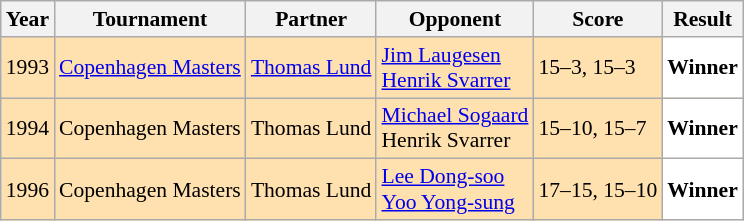<table class="sortable wikitable" style="font-size: 90%;">
<tr>
<th>Year</th>
<th>Tournament</th>
<th>Partner</th>
<th>Opponent</th>
<th>Score</th>
<th>Result</th>
</tr>
<tr style="background:#FFE0AF">
<td align="center">1993</td>
<td><a href='#'>Copenhagen Masters</a></td>
<td> <a href='#'>Thomas Lund</a></td>
<td> <a href='#'>Jim Laugesen</a><br> <a href='#'>Henrik Svarrer</a></td>
<td>15–3, 15–3</td>
<td style="text-align:left; background:white"> <strong>Winner</strong></td>
</tr>
<tr style="background:#FFE0AF">
<td align="center">1994</td>
<td>Copenhagen Masters</td>
<td> Thomas Lund</td>
<td> <a href='#'>Michael Sogaard</a><br> Henrik Svarrer</td>
<td>15–10, 15–7</td>
<td style="text-align:left; background:white"> <strong>Winner</strong></td>
</tr>
<tr style="background:#FFE0AF">
<td align="center">1996</td>
<td>Copenhagen Masters</td>
<td> Thomas Lund</td>
<td> <a href='#'>Lee Dong-soo</a><br> <a href='#'>Yoo Yong-sung</a></td>
<td>17–15, 15–10</td>
<td style="text-align:left; background:white"> <strong>Winner</strong></td>
</tr>
</table>
